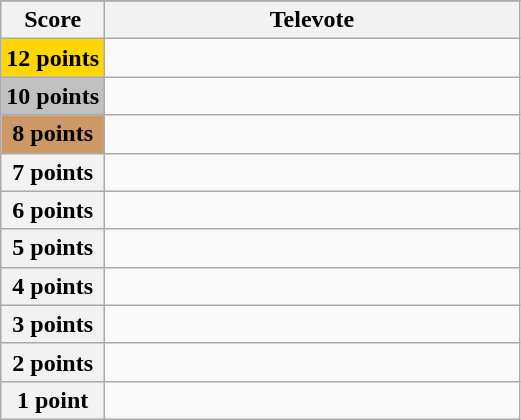<table class="wikitable">
<tr>
</tr>
<tr>
<th scope="col" width="20%">Score</th>
<th scope="col" width="80%">Televote</th>
</tr>
<tr>
<th scope="row" style="background:gold">12 points</th>
<td></td>
</tr>
<tr>
<th scope="row" style="background:silver">10 points</th>
<td></td>
</tr>
<tr>
<th scope="row" style="background:#CC9966">8 points</th>
<td></td>
</tr>
<tr>
<th scope="row">7 points</th>
<td></td>
</tr>
<tr>
<th scope="row">6 points</th>
<td></td>
</tr>
<tr>
<th scope="row">5 points</th>
<td></td>
</tr>
<tr>
<th scope="row">4 points</th>
<td></td>
</tr>
<tr>
<th scope="row">3 points</th>
<td></td>
</tr>
<tr>
<th scope="row">2 points</th>
<td></td>
</tr>
<tr>
<th scope="row">1 point</th>
<td></td>
</tr>
</table>
